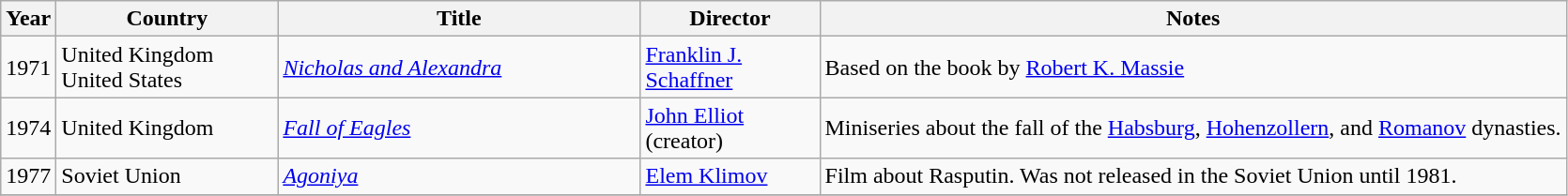<table class="wikitable">
<tr>
<th>Year</th>
<th width=150>Country</th>
<th width=250>Title</th>
<th width=120>Director</th>
<th>Notes</th>
</tr>
<tr>
<td>1971</td>
<td>United Kingdom<br>United States</td>
<td><em><a href='#'>Nicholas and Alexandra</a></em></td>
<td><a href='#'>Franklin J. Schaffner</a></td>
<td>Based on the book by <a href='#'>Robert K. Massie</a></td>
</tr>
<tr>
<td>1974</td>
<td>United Kingdom</td>
<td><em><a href='#'>Fall of Eagles</a></em></td>
<td><a href='#'>John Elliot</a> (creator)</td>
<td>Miniseries about the fall of the <a href='#'>Habsburg</a>, <a href='#'>Hohenzollern</a>, and <a href='#'>Romanov</a> dynasties.</td>
</tr>
<tr>
<td>1977</td>
<td>Soviet Union</td>
<td><em><a href='#'>Agoniya</a></em></td>
<td><a href='#'>Elem Klimov</a></td>
<td>Film about Rasputin. Was not released in the Soviet Union until 1981.</td>
</tr>
<tr>
</tr>
</table>
